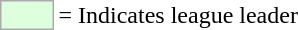<table>
<tr>
<td style="background:#DDFFDD; border:1px solid #aaa; width:2em;"></td>
<td>= Indicates league leader</td>
</tr>
</table>
